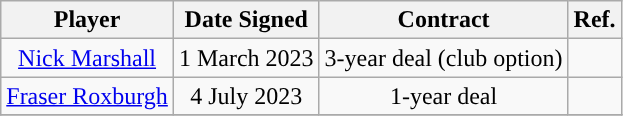<table class="wikitable sortable sortable" style="text-align: center">
<tr>
<th>Player</th>
<th>Date Signed</th>
<th>Contract</th>
<th>Ref.</th>
</tr>
<tr>
<td><a href='#'>Nick Marshall</a></td>
<td>1 March 2023</td>
<td>3-year deal (club option)</td>
<td></td>
</tr>
<tr>
<td><a href='#'>Fraser Roxburgh</a></td>
<td>4 July 2023</td>
<td>1-year deal</td>
<td></td>
</tr>
<tr>
</tr>
</table>
